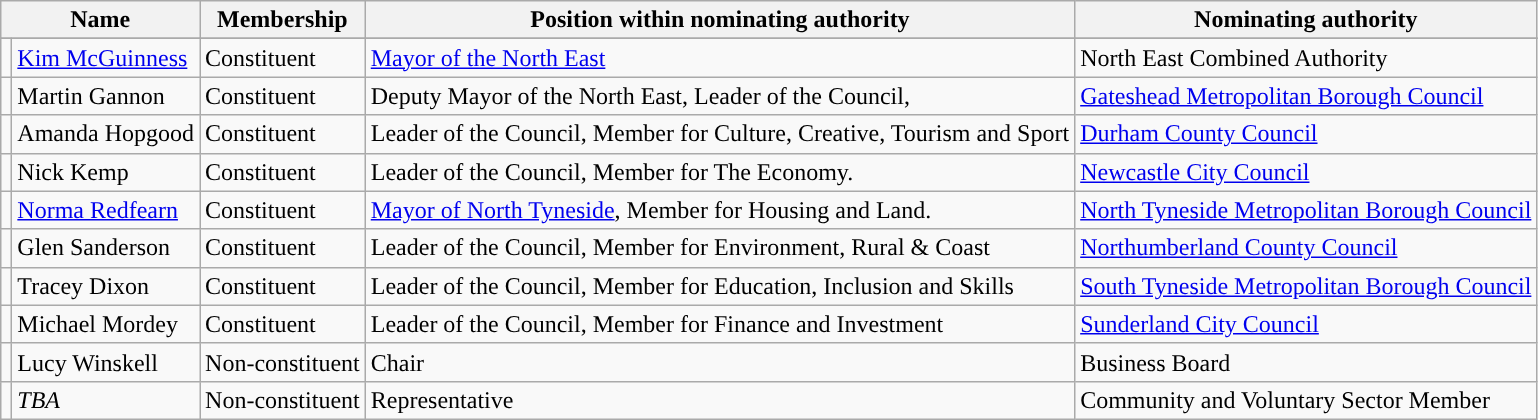<table class="wikitable sortable">
<tr>
<th colspan=2>Name</th>
<th>Membership</th>
<th>Position within nominating authority</th>
<th>Nominating authority</th>
</tr>
<tr>
</tr>
<tr>
<td style="background:"></td>
<td><a href='#'>Kim McGuinness</a></td>
<td>Constituent</td>
<td><a href='#'>Mayor of the North East</a></td>
<td>North East Combined Authority</td>
</tr>
<tr>
<td style="background:"></td>
<td>Martin Gannon</td>
<td>Constituent</td>
<td>Deputy Mayor of the North East, Leader of the Council,</td>
<td><a href='#'>Gateshead Metropolitan Borough Council</a></td>
</tr>
<tr>
<td style="background:"></td>
<td>Amanda Hopgood</td>
<td>Constituent</td>
<td>Leader of the Council, Member for Culture, Creative, Tourism and Sport</td>
<td><a href='#'>Durham County Council</a></td>
</tr>
<tr>
<td style="background:"></td>
<td>Nick Kemp</td>
<td>Constituent</td>
<td>Leader of the Council, Member for The Economy.</td>
<td><a href='#'>Newcastle City Council</a></td>
</tr>
<tr>
<td style="background:"></td>
<td><a href='#'>Norma Redfearn</a></td>
<td>Constituent</td>
<td><a href='#'>Mayor of North Tyneside</a>, Member for Housing and Land.</td>
<td><a href='#'>North Tyneside Metropolitan Borough Council</a></td>
</tr>
<tr>
<td style="background:"></td>
<td>Glen Sanderson</td>
<td>Constituent</td>
<td>Leader of the Council, Member for Environment, Rural & Coast</td>
<td><a href='#'>Northumberland County Council</a></td>
</tr>
<tr>
<td style="background:"></td>
<td>Tracey Dixon</td>
<td>Constituent</td>
<td>Leader of the Council, Member for Education, Inclusion and Skills</td>
<td><a href='#'>South Tyneside Metropolitan Borough Council</a></td>
</tr>
<tr>
<td style="background:"></td>
<td>Michael Mordey</td>
<td>Constituent</td>
<td>Leader of the Council, Member for Finance and Investment</td>
<td><a href='#'>Sunderland City Council</a></td>
</tr>
<tr>
<td></td>
<td>Lucy Winskell</td>
<td>Non-constituent</td>
<td>Chair</td>
<td>Business Board</td>
</tr>
<tr>
<td></td>
<td><em>TBA</em></td>
<td>Non-constituent</td>
<td>Representative</td>
<td>Community and Voluntary Sector Member</td>
</tr>
</table>
